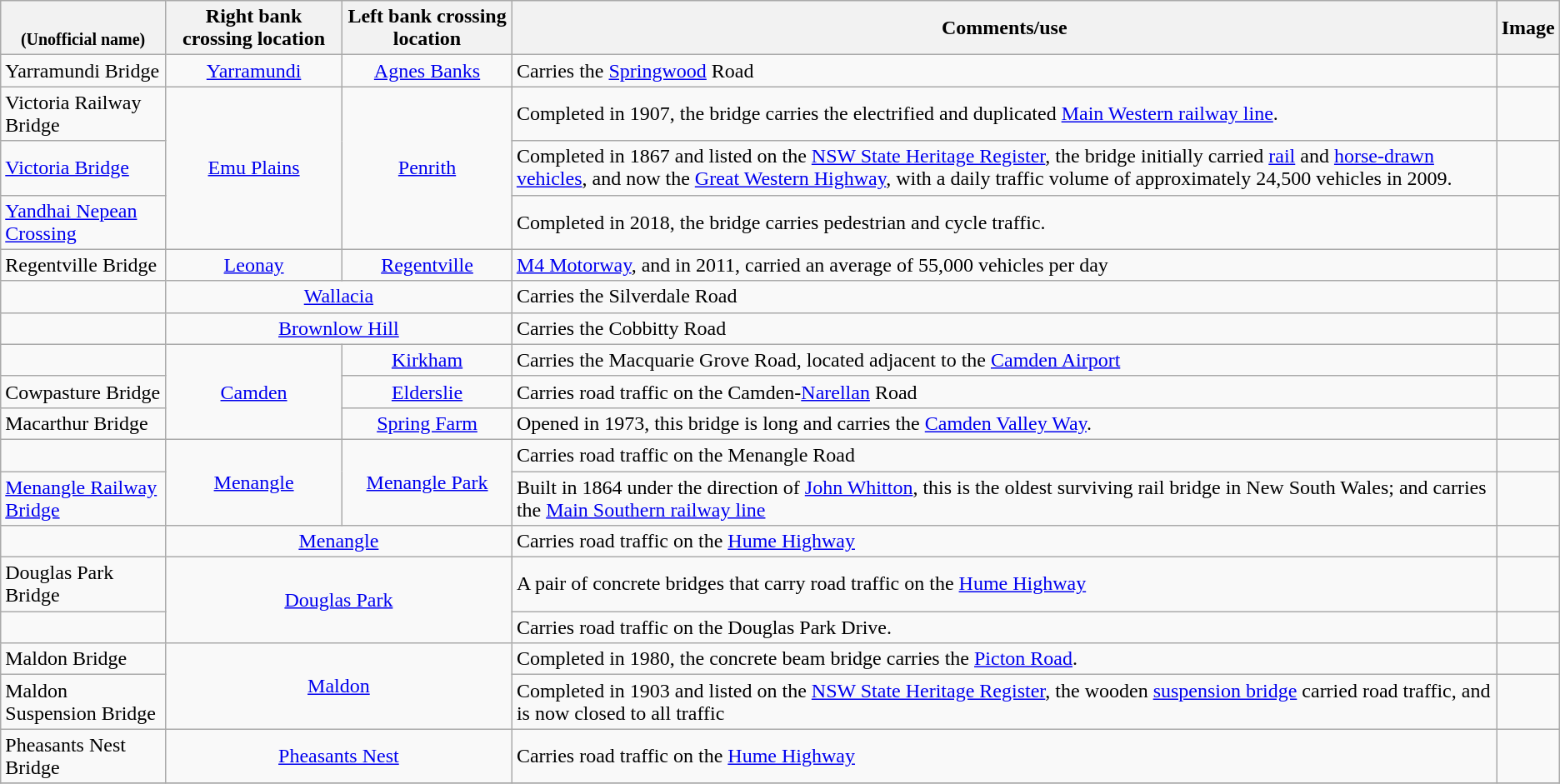<table class="wikitable">
<tr>
<th><br><small>(Unofficial name)</small></th>
<th>Right bank crossing location</th>
<th>Left bank crossing location</th>
<th>Comments/use</th>
<th>Image</th>
</tr>
<tr>
<td>Yarramundi Bridge</td>
<td align="center"><a href='#'>Yarramundi</a></td>
<td align="center"><a href='#'>Agnes Banks</a></td>
<td>Carries the <a href='#'>Springwood</a> Road</td>
<td align="center"></td>
</tr>
<tr>
<td>Victoria Railway Bridge</td>
<td rowspan="3" align="center"><a href='#'>Emu Plains</a></td>
<td rowspan="3" align="center"><a href='#'>Penrith</a></td>
<td>Completed in 1907, the bridge carries the electrified and duplicated <a href='#'>Main Western railway line</a>.</td>
<td align="center"></td>
</tr>
<tr>
<td><a href='#'>Victoria Bridge</a></td>
<td>Completed in 1867 and listed on the <a href='#'>NSW State Heritage Register</a>, the bridge initially carried <a href='#'>rail</a> and <a href='#'>horse-drawn vehicles</a>, and now the <a href='#'>Great Western Highway</a>, with a daily traffic volume of approximately 24,500 vehicles in 2009.</td>
<td align="center"></td>
</tr>
<tr>
<td><a href='#'>Yandhai Nepean Crossing</a></td>
<td>Completed in 2018, the bridge carries pedestrian and cycle traffic.</td>
<td></td>
</tr>
<tr>
<td>Regentville Bridge</td>
<td align="center"><a href='#'>Leonay</a></td>
<td align="center"><a href='#'>Regentville</a></td>
<td><a href='#'>M4 Motorway</a>, and in 2011, carried an average of 55,000 vehicles per day</td>
<td align="center"></td>
</tr>
<tr>
<td></td>
<td colspan=2 align="center"><a href='#'>Wallacia</a></td>
<td>Carries the Silverdale Road</td>
<td align="center"></td>
</tr>
<tr>
<td></td>
<td colspan=2 align="center"><a href='#'>Brownlow Hill</a></td>
<td>Carries the Cobbitty Road</td>
<td align="center"></td>
</tr>
<tr>
<td></td>
<td rowspan=3 align="center"><a href='#'>Camden</a></td>
<td align="center"><a href='#'>Kirkham</a></td>
<td>Carries the Macquarie Grove Road, located adjacent to the <a href='#'>Camden Airport</a></td>
<td align="center"></td>
</tr>
<tr>
<td>Cowpasture Bridge</td>
<td align="center"><a href='#'>Elderslie</a></td>
<td>Carries road traffic on the Camden-<a href='#'>Narellan</a> Road</td>
<td align="center"></td>
</tr>
<tr>
<td>Macarthur Bridge</td>
<td align="center"><a href='#'>Spring Farm</a></td>
<td>Opened in 1973, this bridge is  long and carries the <a href='#'>Camden Valley Way</a>.</td>
<td align="center"></td>
</tr>
<tr>
<td></td>
<td rowspan=2 align="center"><a href='#'>Menangle</a></td>
<td rowspan=2 align="center"><a href='#'>Menangle Park</a></td>
<td>Carries road traffic on the Menangle Road</td>
<td align="center"></td>
</tr>
<tr>
<td><a href='#'>Menangle Railway Bridge</a></td>
<td>Built in 1864 under the direction of <a href='#'>John Whitton</a>, this is the oldest surviving rail bridge in New South Wales; and carries the <a href='#'>Main Southern railway line</a></td>
<td align="center"></td>
</tr>
<tr>
<td></td>
<td colspan=2 align="center"><a href='#'>Menangle</a></td>
<td>Carries road traffic on the <a href='#'>Hume Highway</a></td>
<td align="center"></td>
</tr>
<tr>
<td>Douglas Park Bridge</td>
<td rowspan=2 colspan=2 align="center"><a href='#'>Douglas Park</a></td>
<td>A pair of concrete bridges that carry road traffic on the <a href='#'>Hume Highway</a></td>
<td align="center"></td>
</tr>
<tr>
<td></td>
<td>Carries road traffic on the Douglas Park Drive.</td>
<td align="center"></td>
</tr>
<tr>
<td>Maldon Bridge</td>
<td rowspan=2 colspan=2 align="center"><a href='#'>Maldon</a></td>
<td>Completed in 1980, the concrete beam bridge carries the <a href='#'>Picton Road</a>.</td>
<td align="center"></td>
</tr>
<tr>
<td>Maldon Suspension Bridge</td>
<td>Completed in 1903 and listed on the <a href='#'>NSW State Heritage Register</a>, the wooden <a href='#'>suspension bridge</a> carried road traffic, and is now closed to all traffic</td>
<td align="center"></td>
</tr>
<tr>
<td>Pheasants Nest Bridge</td>
<td colspan=2 align="center"><a href='#'>Pheasants Nest</a></td>
<td>Carries road traffic on the <a href='#'>Hume Highway</a></td>
<td align="center"></td>
</tr>
<tr>
</tr>
</table>
